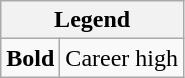<table class="wikitable">
<tr>
<th colspan="2">Legend</th>
</tr>
<tr>
<td><strong>Bold</strong></td>
<td>Career high</td>
</tr>
</table>
